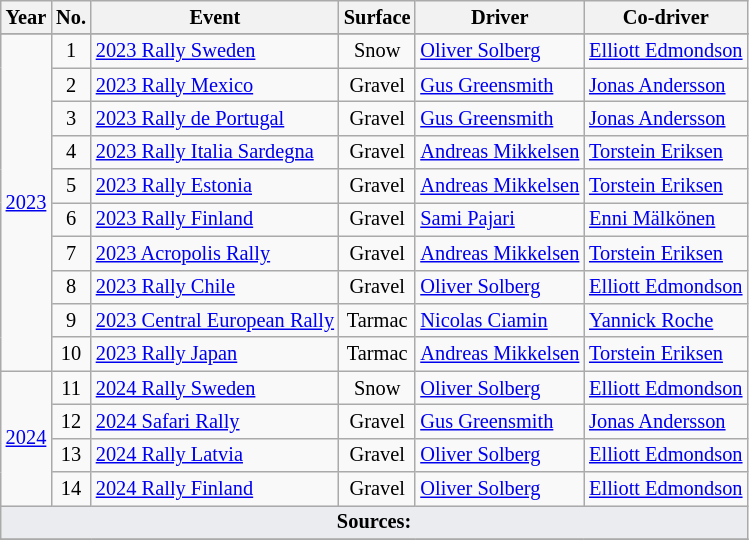<table class="wikitable" style="font-size: 85%; ">
<tr>
<th>Year</th>
<th>No.</th>
<th>Event</th>
<th>Surface</th>
<th>Driver</th>
<th>Co-driver</th>
</tr>
<tr>
</tr>
<tr>
<td align="center" rowspan="10"><a href='#'>2023</a></td>
<td align="center">1</td>
<td> <a href='#'>2023 Rally Sweden</a></td>
<td align="center">Snow</td>
<td> <a href='#'>Oliver Solberg</a></td>
<td> <a href='#'>Elliott Edmondson</a></td>
</tr>
<tr>
<td align="center">2</td>
<td> <a href='#'>2023 Rally Mexico</a></td>
<td align="center">Gravel</td>
<td> <a href='#'>Gus Greensmith</a></td>
<td> <a href='#'>Jonas Andersson</a></td>
</tr>
<tr>
<td align="center">3</td>
<td> <a href='#'>2023 Rally de Portugal</a></td>
<td align="center">Gravel</td>
<td> <a href='#'>Gus Greensmith</a></td>
<td> <a href='#'>Jonas Andersson</a></td>
</tr>
<tr>
<td align="center">4</td>
<td> <a href='#'>2023 Rally Italia Sardegna</a></td>
<td align="center">Gravel</td>
<td> <a href='#'>Andreas Mikkelsen</a></td>
<td> <a href='#'>Torstein Eriksen</a></td>
</tr>
<tr>
<td align="center">5</td>
<td> <a href='#'>2023 Rally Estonia</a></td>
<td align="center">Gravel</td>
<td> <a href='#'>Andreas Mikkelsen</a></td>
<td> <a href='#'>Torstein Eriksen</a></td>
</tr>
<tr>
<td align="center">6</td>
<td> <a href='#'>2023 Rally Finland</a></td>
<td align="center">Gravel</td>
<td> <a href='#'>Sami Pajari</a></td>
<td> <a href='#'>Enni Mälkönen</a></td>
</tr>
<tr>
<td align="center">7</td>
<td> <a href='#'>2023 Acropolis Rally</a></td>
<td align="center">Gravel</td>
<td> <a href='#'>Andreas Mikkelsen</a></td>
<td> <a href='#'>Torstein Eriksen</a></td>
</tr>
<tr>
<td align="center">8</td>
<td> <a href='#'>2023 Rally Chile</a></td>
<td align="center">Gravel</td>
<td> <a href='#'>Oliver Solberg</a></td>
<td> <a href='#'>Elliott Edmondson</a></td>
</tr>
<tr>
<td align="center">9</td>
<td> <a href='#'>2023 Central European Rally</a></td>
<td align="center">Tarmac</td>
<td> <a href='#'>Nicolas Ciamin</a></td>
<td> <a href='#'>Yannick Roche</a></td>
</tr>
<tr>
<td align="center">10</td>
<td> <a href='#'>2023 Rally Japan</a></td>
<td align="center">Tarmac</td>
<td> <a href='#'>Andreas Mikkelsen</a></td>
<td> <a href='#'>Torstein Eriksen</a></td>
</tr>
<tr>
<td align="center" rowspan="4"><a href='#'>2024</a></td>
<td align="center">11</td>
<td> <a href='#'>2024 Rally Sweden</a></td>
<td align="center">Snow</td>
<td> <a href='#'>Oliver Solberg</a></td>
<td> <a href='#'>Elliott Edmondson</a></td>
</tr>
<tr>
<td align="center">12</td>
<td> <a href='#'>2024 Safari Rally</a></td>
<td align="center">Gravel</td>
<td> <a href='#'>Gus Greensmith</a></td>
<td> <a href='#'>Jonas Andersson</a></td>
</tr>
<tr>
<td align="center">13</td>
<td> <a href='#'>2024 Rally Latvia</a></td>
<td align="center">Gravel</td>
<td> <a href='#'>Oliver Solberg</a></td>
<td> <a href='#'>Elliott Edmondson</a></td>
</tr>
<tr>
<td align="center">14</td>
<td> <a href='#'>2024 Rally Finland</a></td>
<td align="center">Gravel</td>
<td> <a href='#'>Oliver Solberg</a></td>
<td> <a href='#'>Elliott Edmondson</a></td>
</tr>
<tr>
<td colspan="6" style="background-color:#EAECF0;text-align:center"><strong>Sources:</strong></td>
</tr>
<tr>
</tr>
</table>
